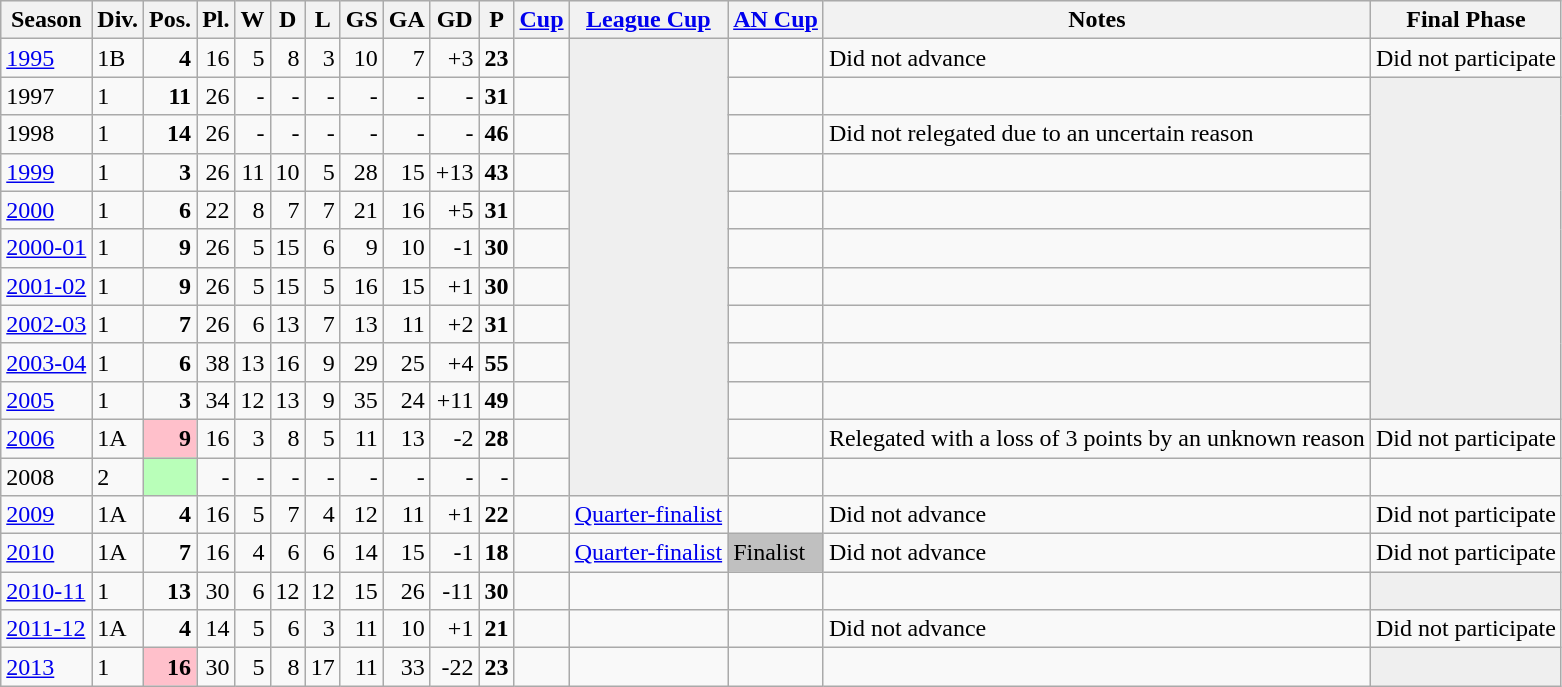<table class="wikitable">
<tr style="background:#efefef;">
<th>Season</th>
<th>Div.</th>
<th>Pos.</th>
<th>Pl.</th>
<th>W</th>
<th>D</th>
<th>L</th>
<th>GS</th>
<th>GA</th>
<th>GD</th>
<th>P</th>
<th><a href='#'>Cup</a></th>
<th><a href='#'>League Cup</a></th>
<th><a href='#'>AN Cup</a></th>
<th>Notes</th>
<th>Final Phase</th>
</tr>
<tr>
<td><a href='#'>1995</a></td>
<td>1B</td>
<td align=right><strong>4</strong></td>
<td align=right>16</td>
<td align=right>5</td>
<td align=right>8</td>
<td align=right>3</td>
<td align=right>10</td>
<td align=right>7</td>
<td align=right>+3</td>
<td align=right><strong>23</strong></td>
<td></td>
<td rowspan="12" bgcolor=#EFEFEF></td>
<td></td>
<td>Did not advance</td>
<td>Did not participate</td>
</tr>
<tr>
<td>1997</td>
<td>1</td>
<td align=right><strong>11</strong></td>
<td align=right>26</td>
<td align=right>-</td>
<td align=right>-</td>
<td align=right>-</td>
<td align=right>-</td>
<td align=right>-</td>
<td align=right>-</td>
<td align=right><strong>31</strong></td>
<td></td>
<td></td>
<td></td>
<td rowspan="9" bgcolor=#EFEFEF></td>
</tr>
<tr>
<td>1998</td>
<td>1</td>
<td align=right><strong>14</strong></td>
<td align=right>26</td>
<td align=right>-</td>
<td align=right>-</td>
<td align=right>-</td>
<td align=right>-</td>
<td align=right>-</td>
<td align=right>-</td>
<td align=right><strong>46</strong></td>
<td></td>
<td></td>
<td>Did not relegated due to an uncertain reason</td>
</tr>
<tr>
<td><a href='#'>1999</a></td>
<td>1</td>
<td align=right><strong>3</strong></td>
<td align=right>26</td>
<td align=right>11</td>
<td align=right>10</td>
<td align=right>5</td>
<td align=right>28</td>
<td align=right>15</td>
<td align=right>+13</td>
<td align=right><strong>43</strong></td>
<td></td>
<td></td>
<td></td>
</tr>
<tr>
<td><a href='#'>2000</a></td>
<td>1</td>
<td align=right><strong>6</strong></td>
<td align=right>22</td>
<td align=right>8</td>
<td align=right>7</td>
<td align=right>7</td>
<td align=right>21</td>
<td align=right>16</td>
<td align=right>+5</td>
<td align=right><strong>31</strong></td>
<td></td>
<td></td>
<td></td>
</tr>
<tr>
<td><a href='#'>2000-01</a></td>
<td>1</td>
<td align=right><strong>9</strong></td>
<td align=right>26</td>
<td align=right>5</td>
<td align=right>15</td>
<td align=right>6</td>
<td align=right>9</td>
<td align=right>10</td>
<td align=right>-1</td>
<td align=right><strong>30</strong></td>
<td></td>
<td></td>
<td></td>
</tr>
<tr>
<td><a href='#'>2001-02</a></td>
<td>1</td>
<td align=right><strong>9</strong></td>
<td align=right>26</td>
<td align=right>5</td>
<td align=right>15</td>
<td align=right>5</td>
<td align=right>16</td>
<td align=right>15</td>
<td align=right>+1</td>
<td align=right><strong>30</strong></td>
<td></td>
<td></td>
<td></td>
</tr>
<tr>
<td><a href='#'>2002-03</a></td>
<td>1</td>
<td align=right><strong>7</strong></td>
<td align=right>26</td>
<td align=right>6</td>
<td align=right>13</td>
<td align=right>7</td>
<td align=right>13</td>
<td align=right>11</td>
<td align=right>+2</td>
<td align=right><strong>31</strong></td>
<td></td>
<td></td>
<td></td>
</tr>
<tr>
<td><a href='#'>2003-04</a></td>
<td>1</td>
<td align=right><strong>6</strong></td>
<td align=right>38</td>
<td align=right>13</td>
<td align=right>16</td>
<td align=right>9</td>
<td align=right>29</td>
<td align=right>25</td>
<td align=right>+4</td>
<td align=right><strong>55</strong></td>
<td></td>
<td></td>
<td></td>
</tr>
<tr>
<td><a href='#'>2005</a></td>
<td>1</td>
<td align=right><strong>3</strong></td>
<td align=right>34</td>
<td align=right>12</td>
<td align=right>13</td>
<td align=right>9</td>
<td align=right>35</td>
<td align=right>24</td>
<td align=right>+11</td>
<td align=right><strong>49</strong></td>
<td></td>
<td></td>
<td></td>
</tr>
<tr>
<td><a href='#'>2006</a></td>
<td>1A</td>
<td align=right bgcolor=#FFC0CB><strong>9</strong></td>
<td align=right>16</td>
<td align=right>3</td>
<td align=right>8</td>
<td align=right>5</td>
<td align=right>11</td>
<td align=right>13</td>
<td align=right>-2</td>
<td align=right><strong>28</strong></td>
<td></td>
<td></td>
<td>Relegated with a loss of 3 points by an unknown reason</td>
<td>Did not participate</td>
</tr>
<tr>
<td>2008</td>
<td>2</td>
<td align=right bgcolor=#B9FFB9></td>
<td align=right>-</td>
<td align=right>-</td>
<td align=right>-</td>
<td align=right>-</td>
<td align=right>-</td>
<td align=right>-</td>
<td align=right>-</td>
<td align=right>-</td>
<td></td>
<td></td>
<td></td>
<td></td>
</tr>
<tr>
<td><a href='#'>2009</a></td>
<td>1A</td>
<td align=right><strong>4</strong></td>
<td align=right>16</td>
<td align=right>5</td>
<td align=right>7</td>
<td align=right>4</td>
<td align=right>12</td>
<td align=right>11</td>
<td align=right>+1</td>
<td align=right><strong>22</strong></td>
<td></td>
<td><a href='#'>Quarter-finalist</a></td>
<td></td>
<td>Did not advance</td>
<td>Did not participate</td>
</tr>
<tr>
<td><a href='#'>2010</a></td>
<td>1A</td>
<td align=right><strong>7</strong></td>
<td align=right>16</td>
<td align=right>4</td>
<td align=right>6</td>
<td align=right>6</td>
<td align=right>14</td>
<td align=right>15</td>
<td align=right>-1</td>
<td align=right><strong>18</strong></td>
<td></td>
<td><a href='#'>Quarter-finalist</a></td>
<td bgcolor=silver>Finalist</td>
<td>Did not advance</td>
<td>Did not participate</td>
</tr>
<tr>
<td><a href='#'>2010-11</a></td>
<td>1</td>
<td align=right><strong>13</strong></td>
<td align=right>30</td>
<td align=right>6</td>
<td align=right>12</td>
<td align=right>12</td>
<td align=right>15</td>
<td align=right>26</td>
<td align=right>-11</td>
<td align=right><strong>30</strong></td>
<td></td>
<td></td>
<td></td>
<td></td>
<td bgcolor=#EFEFEF></td>
</tr>
<tr>
<td><a href='#'>2011-12</a></td>
<td>1A</td>
<td align=right><strong>4</strong></td>
<td align=right>14</td>
<td align=right>5</td>
<td align=right>6</td>
<td align=right>3</td>
<td align=right>11</td>
<td align=right>10</td>
<td align=right>+1</td>
<td align=right><strong>21</strong></td>
<td></td>
<td></td>
<td></td>
<td>Did not advance</td>
<td>Did not participate</td>
</tr>
<tr>
<td><a href='#'>2013</a></td>
<td>1</td>
<td align=right bgcolor=#FFC0CB><strong>16</strong></td>
<td align=right>30</td>
<td align=right>5</td>
<td align=right>8</td>
<td align=right>17</td>
<td align=right>11</td>
<td align=right>33</td>
<td align=right>-22</td>
<td align=right><strong>23</strong></td>
<td></td>
<td></td>
<td></td>
<td></td>
<td bgcolor=#EFEFEF></td>
</tr>
</table>
